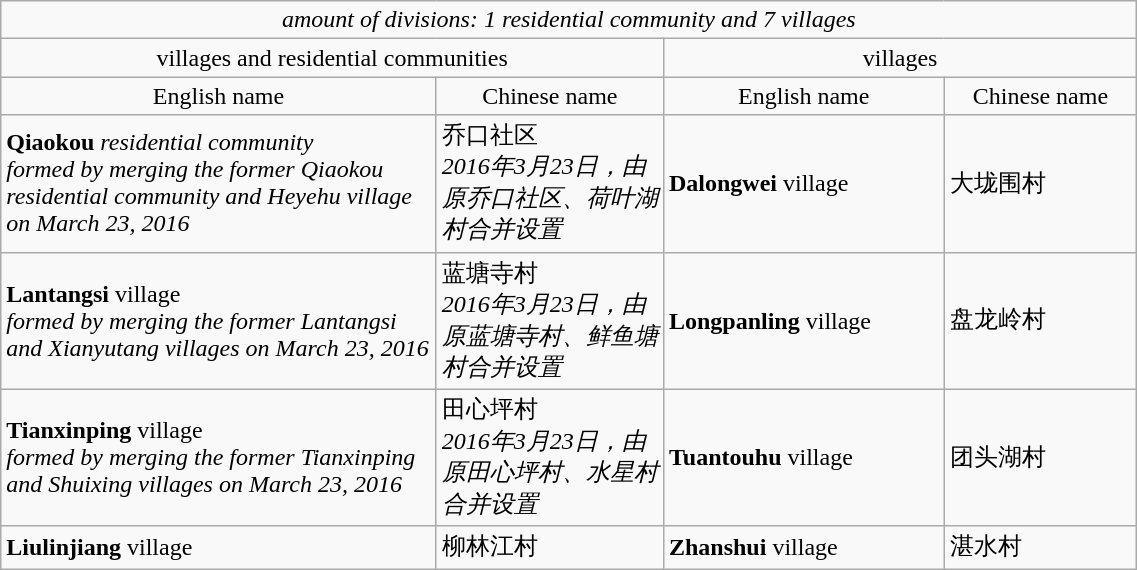<table class="wikitable" width=60%>
<tr align=center>
<td align=center colspan=4 width=60%><em>amount of divisions: 1 residential community and 7 villages</em></td>
</tr>
<tr align=center>
<td align=center colspan=2 width=35%>villages and residential communities</td>
<td align=center colspan=2 width=25%>villages</td>
</tr>
<tr align=center>
<td>English name</td>
<td>Chinese name</td>
<td>English name</td>
<td>Chinese name</td>
</tr>
<tr align=left>
<td width=23%><strong>Qiaokou</strong> <em>residential community<br>formed by merging the former Qiaokou residential community and Heyehu village on March 23, 2016</em></td>
<td width=12%>乔口社区<br> <em>2016年3月23日，由原乔口社区、荷叶湖村合并设置</em></td>
<td><strong>Dalongwei</strong> village</td>
<td>大垅围村</td>
</tr>
<tr align=left>
<td><strong>Lantangsi</strong> village <br> <em>formed by merging the former Lantangsi and Xianyutang villages on March 23, 2016</em></td>
<td>蓝塘寺村<br> <em>2016年3月23日，由原蓝塘寺村、鲜鱼塘村合并设置</em></td>
<td><strong>Longpanling</strong> village</td>
<td>盘龙岭村</td>
</tr>
<tr align=left>
<td><strong>Tianxinping</strong> village<br><em>formed by merging the former Tianxinping and Shuixing villages on March 23, 2016</em></td>
<td>田心坪村<br><em>2016年3月23日，由原田心坪村、水星村合并设置</em></td>
<td><strong>Tuantouhu</strong> village</td>
<td>团头湖村</td>
</tr>
<tr align=left>
<td><strong>Liulinjiang</strong> village</td>
<td>柳林江村</td>
<td><strong>Zhanshui</strong> village</td>
<td>湛水村</td>
</tr>
</table>
